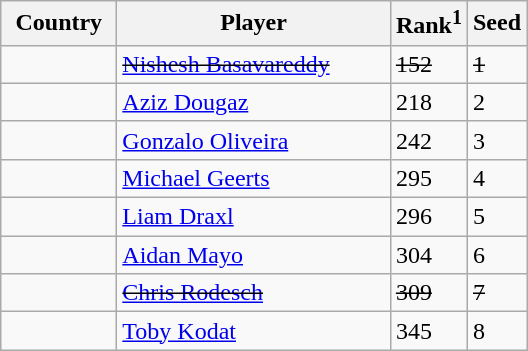<table class="sortable wikitable">
<tr>
<th width="70">Country</th>
<th width="175">Player</th>
<th>Rank<sup>1</sup></th>
<th>Seed</th>
</tr>
<tr>
<td><s></s></td>
<td><s><a href='#'>Nishesh Basavareddy</a></s></td>
<td><s>152</s></td>
<td><s>1</s></td>
</tr>
<tr>
<td></td>
<td><a href='#'>Aziz Dougaz</a></td>
<td>218</td>
<td>2</td>
</tr>
<tr>
<td></td>
<td><a href='#'>Gonzalo Oliveira</a></td>
<td>242</td>
<td>3</td>
</tr>
<tr>
<td></td>
<td><a href='#'>Michael Geerts</a></td>
<td>295</td>
<td>4</td>
</tr>
<tr>
<td></td>
<td><a href='#'>Liam Draxl</a></td>
<td>296</td>
<td>5</td>
</tr>
<tr>
<td></td>
<td><a href='#'>Aidan Mayo</a></td>
<td>304</td>
<td>6</td>
</tr>
<tr>
<td><s></s></td>
<td><s><a href='#'>Chris Rodesch</a></s></td>
<td><s>309</s></td>
<td><s>7</s></td>
</tr>
<tr>
<td></td>
<td><a href='#'>Toby Kodat</a></td>
<td>345</td>
<td>8</td>
</tr>
</table>
